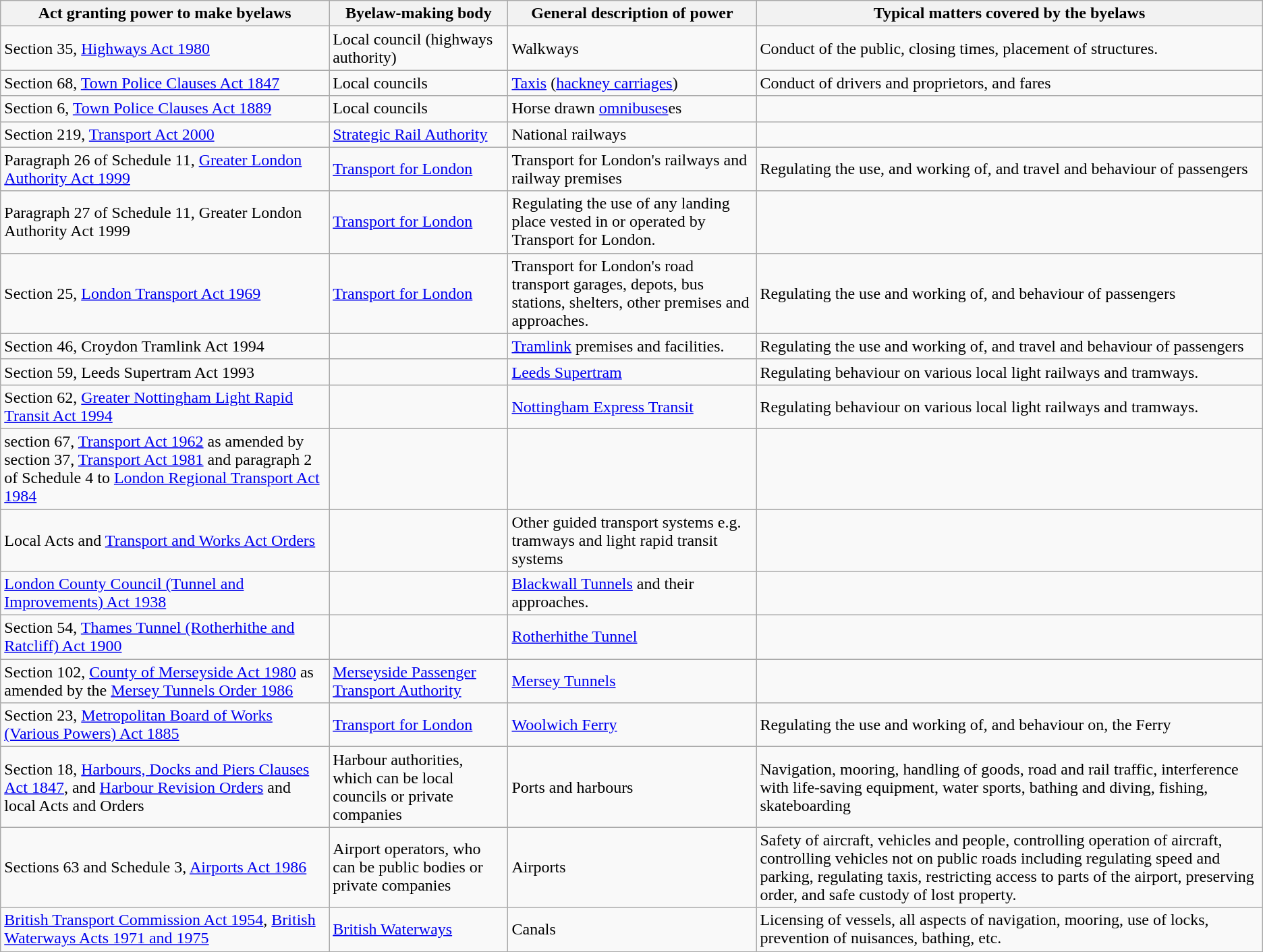<table class="wikitable">
<tr>
<th>Act granting power to make byelaws</th>
<th>Byelaw-making body</th>
<th>General description of power</th>
<th>Typical matters covered by the byelaws</th>
</tr>
<tr>
<td>Section 35, <a href='#'>Highways Act 1980</a></td>
<td>Local council (highways authority)</td>
<td>Walkways</td>
<td>Conduct of the public, closing times, placement of structures.</td>
</tr>
<tr>
<td>Section 68, <a href='#'>Town Police Clauses Act 1847</a></td>
<td>Local councils</td>
<td><a href='#'>Taxis</a> (<a href='#'>hackney carriages</a>)</td>
<td>Conduct of drivers and proprietors, and fares</td>
</tr>
<tr>
<td>Section 6, <a href='#'>Town Police Clauses Act 1889</a></td>
<td>Local councils</td>
<td>Horse drawn <a href='#'>omnibuses</a>es</td>
<td></td>
</tr>
<tr>
<td>Section 219, <a href='#'>Transport Act 2000</a></td>
<td><a href='#'>Strategic Rail Authority</a></td>
<td>National railways</td>
<td></td>
</tr>
<tr>
<td>Paragraph 26 of Schedule 11, <a href='#'>Greater London Authority Act 1999</a></td>
<td><a href='#'>Transport for London</a></td>
<td>Transport for London's railways and railway premises</td>
<td>Regulating the use, and working of, and travel and behaviour of passengers</td>
</tr>
<tr>
<td>Paragraph 27 of Schedule 11, Greater London Authority Act 1999</td>
<td><a href='#'>Transport for London</a></td>
<td>Regulating the use of any landing place vested in or operated by Transport for London.</td>
<td></td>
</tr>
<tr>
<td>Section 25, <a href='#'>London Transport Act 1969</a></td>
<td><a href='#'>Transport for London</a></td>
<td>Transport for London's road transport garages, depots, bus stations, shelters, other premises and approaches.</td>
<td>Regulating the use and working of, and behaviour of passengers</td>
</tr>
<tr>
<td>Section 46, Croydon Tramlink Act 1994</td>
<td></td>
<td><a href='#'>Tramlink</a> premises and facilities.</td>
<td>Regulating the use and working of, and travel and behaviour of passengers<br></td>
</tr>
<tr>
<td>Section 59, Leeds Supertram Act 1993</td>
<td></td>
<td><a href='#'>Leeds Supertram</a></td>
<td>Regulating behaviour on various local light railways and tramways.</td>
</tr>
<tr>
<td>Section 62, <a href='#'>Greater Nottingham Light Rapid Transit Act 1994</a></td>
<td></td>
<td><a href='#'>Nottingham Express Transit</a></td>
<td>Regulating behaviour on various local light railways and tramways.</td>
</tr>
<tr>
<td>section 67, <a href='#'>Transport Act 1962</a> as amended by section 37, <a href='#'>Transport Act 1981</a> and paragraph 2 of Schedule 4 to <a href='#'>London Regional Transport Act 1984</a></td>
<td></td>
<td></td>
<td></td>
</tr>
<tr>
<td>Local Acts and <a href='#'>Transport and Works Act Orders</a></td>
<td></td>
<td>Other guided transport systems e.g. tramways and light rapid transit systems</td>
<td></td>
</tr>
<tr>
<td><a href='#'>London County Council (Tunnel and Improvements) Act 1938</a></td>
<td></td>
<td><a href='#'>Blackwall Tunnels</a> and their approaches.</td>
<td></td>
</tr>
<tr>
<td>Section 54, <a href='#'>Thames Tunnel (Rotherhithe and Ratcliff) Act 1900</a></td>
<td></td>
<td><a href='#'>Rotherhithe Tunnel</a></td>
<td></td>
</tr>
<tr>
<td>Section 102, <a href='#'>County of Merseyside Act 1980</a> as amended by the <a href='#'>Mersey Tunnels Order 1986</a></td>
<td><a href='#'>Merseyside Passenger Transport Authority</a></td>
<td><a href='#'>Mersey Tunnels</a></td>
<td></td>
</tr>
<tr>
<td>Section 23, <a href='#'>Metropolitan Board of Works (Various Powers) Act 1885</a></td>
<td><a href='#'>Transport for London</a></td>
<td><a href='#'>Woolwich Ferry</a></td>
<td>Regulating the use and working of, and behaviour on, the Ferry</td>
</tr>
<tr>
<td>Section 18, <a href='#'>Harbours, Docks and Piers Clauses Act 1847</a>, and <a href='#'>Harbour Revision Orders</a> and local Acts and Orders</td>
<td>Harbour authorities, which can be local councils or private companies</td>
<td>Ports and harbours</td>
<td>Navigation, mooring, handling of goods, road and rail traffic, interference with life-saving equipment, water sports, bathing and diving, fishing, skateboarding</td>
</tr>
<tr>
<td>Sections 63 and Schedule 3, <a href='#'>Airports Act 1986</a></td>
<td>Airport operators, who can be public bodies or private companies</td>
<td>Airports</td>
<td>Safety of aircraft, vehicles and people, controlling operation of aircraft, controlling vehicles not on public roads including regulating speed and parking, regulating taxis, restricting access to parts of the airport, preserving order, and safe custody of lost property.</td>
</tr>
<tr>
<td><a href='#'>British Transport Commission Act 1954</a>, <a href='#'>British Waterways Acts 1971 and 1975</a></td>
<td><a href='#'>British Waterways</a></td>
<td>Canals</td>
<td>Licensing of vessels, all aspects of navigation, mooring, use of locks, prevention of nuisances, bathing, etc.</td>
</tr>
</table>
